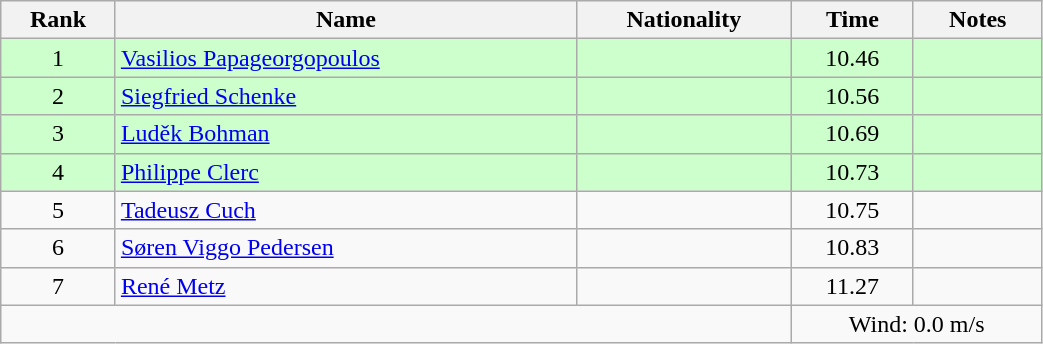<table class="wikitable sortable" style="text-align:center;width: 55%">
<tr>
<th>Rank</th>
<th>Name</th>
<th>Nationality</th>
<th>Time</th>
<th>Notes</th>
</tr>
<tr bgcolor=ccffcc>
<td>1</td>
<td align=left><a href='#'>Vasilios Papageorgopoulos</a></td>
<td align=left></td>
<td>10.46</td>
<td></td>
</tr>
<tr bgcolor=ccffcc>
<td>2</td>
<td align=left><a href='#'>Siegfried Schenke</a></td>
<td align=left></td>
<td>10.56</td>
<td></td>
</tr>
<tr bgcolor=ccffcc>
<td>3</td>
<td align=left><a href='#'>Luděk Bohman</a></td>
<td align=left></td>
<td>10.69</td>
<td></td>
</tr>
<tr bgcolor=ccffcc>
<td>4</td>
<td align=left><a href='#'>Philippe Clerc</a></td>
<td align=left></td>
<td>10.73</td>
<td></td>
</tr>
<tr>
<td>5</td>
<td align=left><a href='#'>Tadeusz Cuch</a></td>
<td align=left></td>
<td>10.75</td>
<td></td>
</tr>
<tr>
<td>6</td>
<td align=left><a href='#'>Søren Viggo Pedersen</a></td>
<td align=left></td>
<td>10.83</td>
<td></td>
</tr>
<tr>
<td>7</td>
<td align=left><a href='#'>René Metz</a></td>
<td align=left></td>
<td>11.27</td>
<td></td>
</tr>
<tr>
<td colspan="3"></td>
<td colspan="2">Wind: 0.0 m/s</td>
</tr>
</table>
